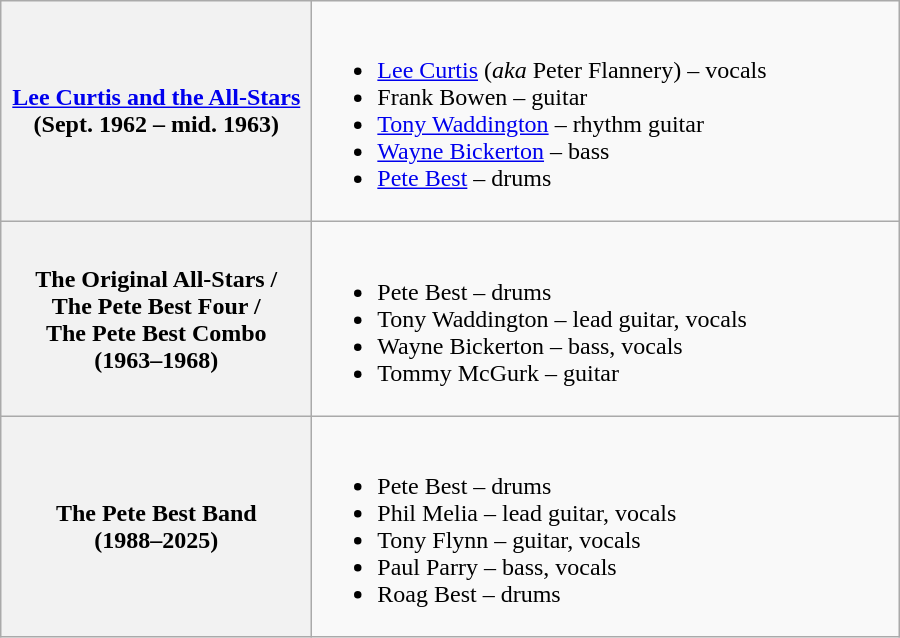<table class="wikitable"  style="width: 600px;">
<tr>
<th style="width:200px;"><a href='#'>Lee Curtis and the All-Stars</a><br>(Sept. 1962 – mid. 1963)</th>
<td><br><ul><li><a href='#'>Lee Curtis</a> (<em>aka</em> Peter Flannery) – vocals</li><li>Frank Bowen – guitar</li><li><a href='#'>Tony Waddington</a> – rhythm guitar</li><li><a href='#'>Wayne Bickerton</a> – bass</li><li><a href='#'>Pete Best</a> – drums</li></ul></td>
</tr>
<tr>
<th style="width:200px;">The Original All-Stars /<br>The Pete Best Four /<br>The Pete Best Combo<br>(1963–1968)</th>
<td><br><ul><li>Pete Best – drums</li><li>Tony Waddington – lead guitar, vocals</li><li>Wayne Bickerton – bass, vocals</li><li>Tommy McGurk – guitar</li></ul></td>
</tr>
<tr>
<th style="width:200px;">The Pete Best Band<br>(1988–2025)</th>
<td><br><ul><li>Pete Best – drums</li><li>Phil Melia – lead guitar, vocals</li><li>Tony Flynn – guitar, vocals</li><li>Paul Parry – bass, vocals</li><li>Roag Best – drums</li></ul></td>
</tr>
</table>
